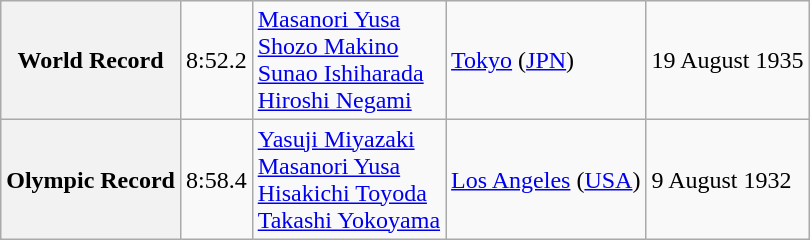<table class="wikitable" style="text-align:left">
<tr>
<th>World Record</th>
<td>8:52.2</td>
<td> <a href='#'>Masanori Yusa</a><br> <a href='#'>Shozo Makino</a><br> <a href='#'>Sunao Ishiharada</a><br> <a href='#'>Hiroshi Negami</a></td>
<td><a href='#'>Tokyo</a> (<a href='#'>JPN</a>)</td>
<td>19 August 1935</td>
</tr>
<tr>
<th>Olympic Record</th>
<td>8:58.4</td>
<td> <a href='#'>Yasuji Miyazaki</a><br> <a href='#'>Masanori Yusa</a><br> <a href='#'>Hisakichi Toyoda</a><br> <a href='#'>Takashi Yokoyama</a></td>
<td><a href='#'>Los Angeles</a> (<a href='#'>USA</a>)</td>
<td>9 August 1932</td>
</tr>
</table>
